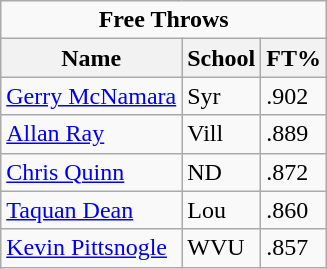<table class="wikitable">
<tr>
<td colspan=3 style="text-align:center;"><strong>Free Throws</strong></td>
</tr>
<tr>
<th>Name</th>
<th>School</th>
<th>FT%</th>
</tr>
<tr>
<td><a href='#'>Gerry McNamara</a></td>
<td>Syr</td>
<td>.902</td>
</tr>
<tr>
<td><a href='#'>Allan Ray</a></td>
<td>Vill</td>
<td>.889</td>
</tr>
<tr>
<td><a href='#'>Chris Quinn</a></td>
<td>ND</td>
<td>.872</td>
</tr>
<tr>
<td><a href='#'>Taquan Dean</a></td>
<td>Lou</td>
<td>.860</td>
</tr>
<tr>
<td><a href='#'>Kevin Pittsnogle</a></td>
<td>WVU</td>
<td>.857</td>
</tr>
</table>
